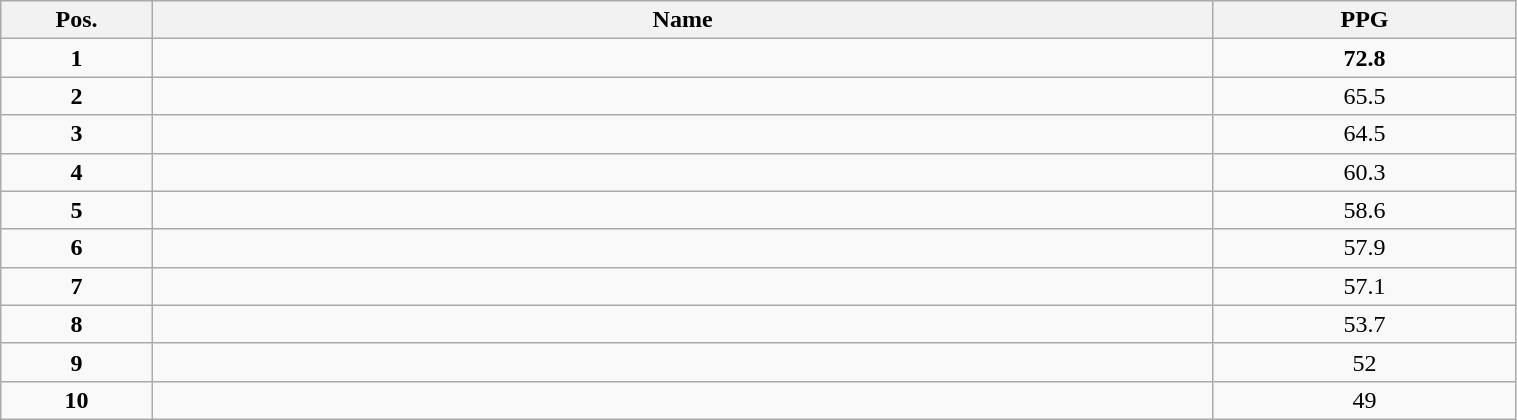<table class="wikitable" style="width:80%;">
<tr>
<th style="width:10%;">Pos.</th>
<th style="width:70%;">Name</th>
<th style="width:20%;">PPG</th>
</tr>
<tr>
<td align=center><strong>1</strong></td>
<td><strong></strong></td>
<td align=center><strong>72.8</strong></td>
</tr>
<tr>
<td align=center><strong>2</strong></td>
<td></td>
<td align=center>65.5</td>
</tr>
<tr>
<td align=center><strong>3</strong></td>
<td></td>
<td align=center>64.5</td>
</tr>
<tr>
<td align=center><strong>4</strong></td>
<td></td>
<td align=center>60.3</td>
</tr>
<tr>
<td align=center><strong>5</strong></td>
<td></td>
<td align=center>58.6</td>
</tr>
<tr>
<td align=center><strong>6</strong></td>
<td></td>
<td align=center>57.9</td>
</tr>
<tr>
<td align=center><strong>7</strong></td>
<td></td>
<td align=center>57.1</td>
</tr>
<tr>
<td align=center><strong>8</strong></td>
<td></td>
<td align=center>53.7</td>
</tr>
<tr>
<td align=center><strong>9</strong></td>
<td></td>
<td align=center>52</td>
</tr>
<tr>
<td align=center><strong>10</strong></td>
<td></td>
<td align=center>49</td>
</tr>
</table>
